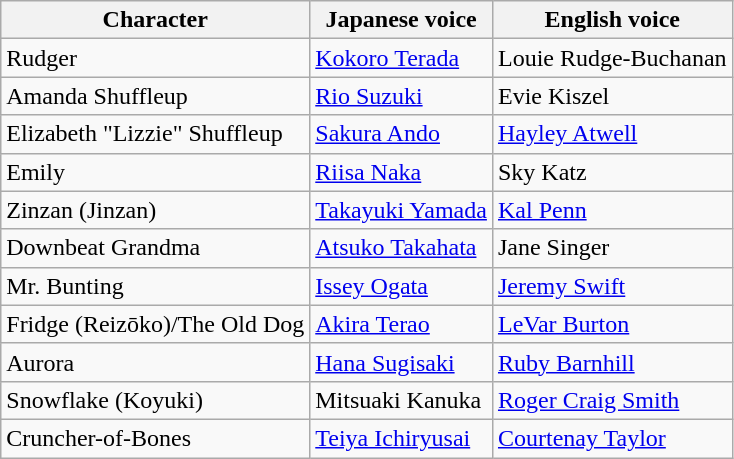<table class="wikitable">
<tr>
<th>Character</th>
<th>Japanese voice</th>
<th>English voice</th>
</tr>
<tr>
<td>Rudger</td>
<td><a href='#'>Kokoro Terada</a></td>
<td>Louie Rudge-Buchanan</td>
</tr>
<tr>
<td>Amanda Shuffleup</td>
<td><a href='#'>Rio Suzuki</a></td>
<td>Evie Kiszel</td>
</tr>
<tr>
<td>Elizabeth "Lizzie" Shuffleup</td>
<td><a href='#'>Sakura Ando</a></td>
<td><a href='#'>Hayley Atwell</a></td>
</tr>
<tr>
<td>Emily</td>
<td><a href='#'>Riisa Naka</a></td>
<td>Sky Katz</td>
</tr>
<tr>
<td>Zinzan (Jinzan)</td>
<td><a href='#'>Takayuki Yamada</a></td>
<td><a href='#'>Kal Penn</a></td>
</tr>
<tr>
<td>Downbeat Grandma</td>
<td><a href='#'>Atsuko Takahata</a></td>
<td>Jane Singer</td>
</tr>
<tr>
<td>Mr. Bunting</td>
<td><a href='#'>Issey Ogata</a></td>
<td><a href='#'>Jeremy Swift</a></td>
</tr>
<tr>
<td>Fridge (Reizōko)/The Old Dog</td>
<td><a href='#'>Akira Terao</a></td>
<td><a href='#'>LeVar Burton</a></td>
</tr>
<tr>
<td>Aurora</td>
<td><a href='#'>Hana Sugisaki</a></td>
<td><a href='#'>Ruby Barnhill</a></td>
</tr>
<tr>
<td>Snowflake (Koyuki)</td>
<td>Mitsuaki Kanuka</td>
<td><a href='#'>Roger Craig Smith</a></td>
</tr>
<tr>
<td>Cruncher-of-Bones</td>
<td><a href='#'>Teiya Ichiryusai</a></td>
<td><a href='#'>Courtenay Taylor</a></td>
</tr>
</table>
